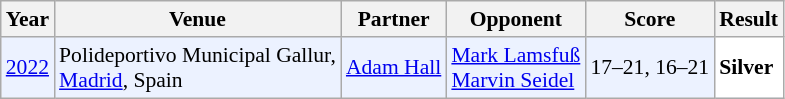<table class="sortable wikitable" style="font-size: 90%;">
<tr>
<th>Year</th>
<th>Venue</th>
<th>Partner</th>
<th>Opponent</th>
<th>Score</th>
<th>Result</th>
</tr>
<tr style="background:#ECF2FF">
<td align="center"><a href='#'>2022</a></td>
<td align="left">Polideportivo Municipal Gallur,<br><a href='#'>Madrid</a>, Spain</td>
<td align="left"> <a href='#'>Adam Hall</a></td>
<td align="left"> <a href='#'>Mark Lamsfuß</a><br> <a href='#'>Marvin Seidel</a></td>
<td align="left">17–21, 16–21</td>
<td style="text-align:left; background:white"> <strong>Silver</strong></td>
</tr>
</table>
